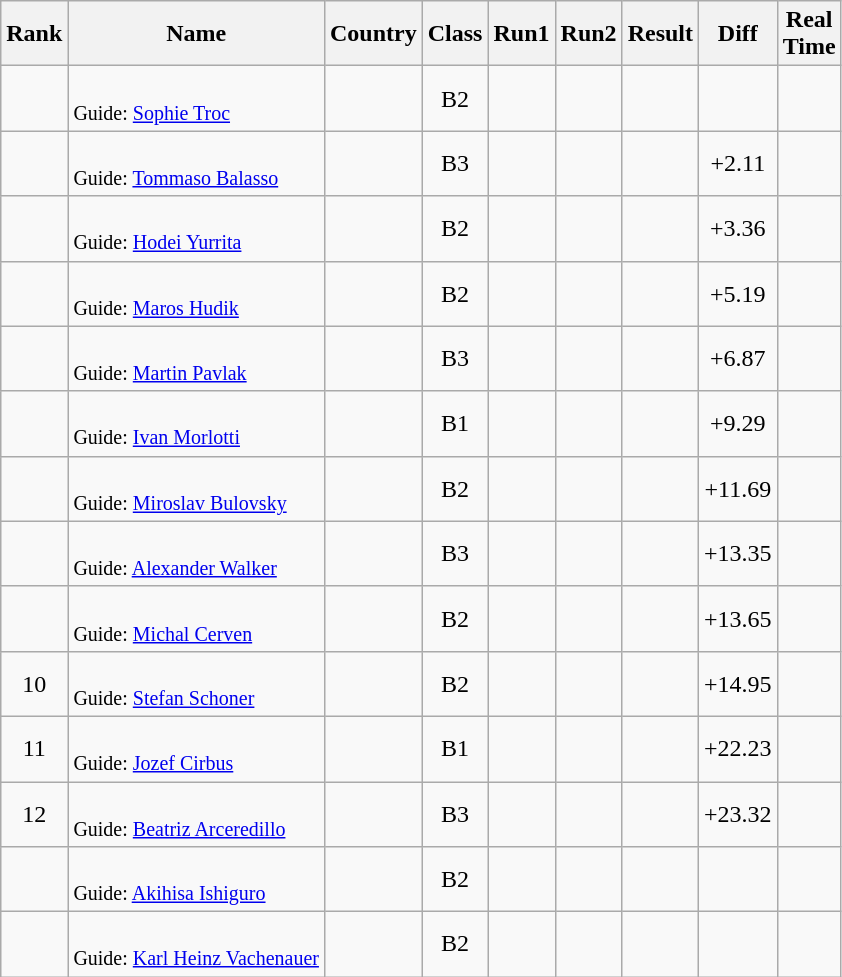<table class="wikitable sortable" style="text-align:center">
<tr>
<th>Rank</th>
<th>Name</th>
<th>Country</th>
<th>Class</th>
<th>Run1</th>
<th>Run2</th>
<th>Result</th>
<th Class="unsortable">Diff</th>
<th>Real<br>Time</th>
</tr>
<tr>
<td></td>
<td align=left><br><small>Guide: <a href='#'>Sophie Troc</a></small></td>
<td align=left></td>
<td>B2</td>
<td></td>
<td></td>
<td></td>
<td></td>
<td></td>
</tr>
<tr>
<td></td>
<td align=left><br><small>Guide: <a href='#'>Tommaso Balasso</a></small></td>
<td align=left></td>
<td>B3</td>
<td></td>
<td></td>
<td></td>
<td>+2.11</td>
<td></td>
</tr>
<tr>
<td></td>
<td align=left><br><small>Guide: <a href='#'>Hodei Yurrita</a></small></td>
<td align=left></td>
<td>B2</td>
<td></td>
<td></td>
<td></td>
<td>+3.36</td>
<td></td>
</tr>
<tr>
<td></td>
<td align=left><br><small>Guide: <a href='#'>Maros Hudik</a></small></td>
<td align=left></td>
<td>B2</td>
<td></td>
<td></td>
<td></td>
<td>+5.19</td>
<td></td>
</tr>
<tr>
<td></td>
<td align=left><br><small>Guide: <a href='#'>Martin Pavlak</a></small></td>
<td align=left></td>
<td>B3</td>
<td></td>
<td></td>
<td></td>
<td>+6.87</td>
<td></td>
</tr>
<tr>
<td></td>
<td align=left><br><small>Guide: <a href='#'>Ivan Morlotti</a></small></td>
<td align=left></td>
<td>B1</td>
<td></td>
<td></td>
<td></td>
<td>+9.29</td>
<td></td>
</tr>
<tr>
<td></td>
<td align=left><br><small>Guide: <a href='#'>Miroslav Bulovsky</a></small></td>
<td align=left></td>
<td>B2</td>
<td></td>
<td></td>
<td></td>
<td>+11.69</td>
<td></td>
</tr>
<tr>
<td></td>
<td align=left><br><small>Guide: <a href='#'>Alexander Walker</a></small></td>
<td align=left></td>
<td>B3</td>
<td></td>
<td></td>
<td></td>
<td>+13.35</td>
<td></td>
</tr>
<tr>
<td></td>
<td align=left><br><small>Guide: <a href='#'>Michal Cerven</a></small></td>
<td align=left></td>
<td>B2</td>
<td></td>
<td></td>
<td></td>
<td>+13.65</td>
<td></td>
</tr>
<tr>
<td>10</td>
<td align=left><br><small>Guide: <a href='#'>Stefan Schoner</a></small></td>
<td align=left></td>
<td>B2</td>
<td></td>
<td></td>
<td></td>
<td>+14.95</td>
<td></td>
</tr>
<tr>
<td>11</td>
<td align=left><br><small>Guide: <a href='#'>Jozef Cirbus</a></small></td>
<td align=left></td>
<td>B1</td>
<td></td>
<td></td>
<td></td>
<td>+22.23</td>
<td></td>
</tr>
<tr>
<td>12</td>
<td align=left><br><small>Guide: <a href='#'>Beatriz Arceredillo</a></small></td>
<td align=left></td>
<td>B3</td>
<td></td>
<td></td>
<td></td>
<td>+23.32</td>
<td></td>
</tr>
<tr>
<td></td>
<td align=left><br><small>Guide: <a href='#'>Akihisa Ishiguro</a></small></td>
<td align=left></td>
<td>B2</td>
<td></td>
<td></td>
<td></td>
<td></td>
<td></td>
</tr>
<tr>
<td></td>
<td align=left><br><small>Guide: <a href='#'>Karl Heinz Vachenauer</a></small></td>
<td align=left></td>
<td>B2</td>
<td></td>
<td></td>
<td></td>
<td></td>
<td></td>
</tr>
</table>
